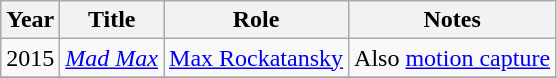<table class="wikitable">
<tr>
<th>Year</th>
<th>Title</th>
<th>Role</th>
<th>Notes</th>
</tr>
<tr>
<td>2015</td>
<td><em><a href='#'>Mad Max</a></em></td>
<td><a href='#'>Max Rockatansky</a></td>
<td>Also <a href='#'>motion capture</a></td>
</tr>
<tr>
</tr>
</table>
